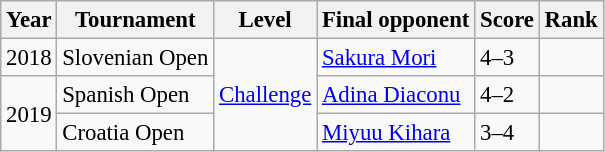<table class="sortable wikitable" style="font-size: 95%;">
<tr>
<th>Year</th>
<th>Tournament</th>
<th>Level</th>
<th>Final opponent</th>
<th>Score</th>
<th>Rank</th>
</tr>
<tr>
<td>2018</td>
<td>Slovenian Open</td>
<td rowspan=3><a href='#'>Challenge</a></td>
<td><a href='#'>Sakura Mori</a></td>
<td>4–3</td>
<td></td>
</tr>
<tr>
<td rowspan=2>2019</td>
<td>Spanish Open</td>
<td><a href='#'>Adina Diaconu</a></td>
<td>4–2</td>
<td></td>
</tr>
<tr>
<td>Croatia Open</td>
<td><a href='#'>Miyuu Kihara</a></td>
<td>3–4</td>
<td></td>
</tr>
</table>
